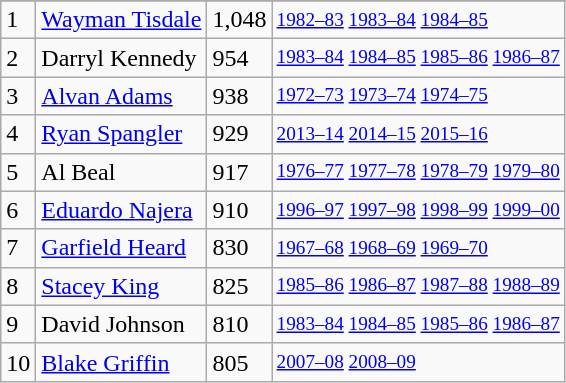<table class="wikitable">
<tr>
</tr>
<tr>
<td>1</td>
<td><a href='#'>Wayman Tisdale</a></td>
<td>1,048</td>
<td style="font-size:80%;"><a href='#'>1982–83</a> <a href='#'>1983–84</a> <a href='#'>1984–85</a></td>
</tr>
<tr>
<td>2</td>
<td>Darryl Kennedy</td>
<td>954</td>
<td style="font-size:80%;"><a href='#'>1983–84</a> <a href='#'>1984–85</a> <a href='#'>1985–86</a> <a href='#'>1986–87</a></td>
</tr>
<tr>
<td>3</td>
<td><a href='#'>Alvan Adams</a></td>
<td>938</td>
<td style="font-size:80%;"><a href='#'>1972–73</a> <a href='#'>1973–74</a> <a href='#'>1974–75</a></td>
</tr>
<tr>
<td>4</td>
<td><a href='#'>Ryan Spangler</a></td>
<td>929</td>
<td style="font-size:80%;"><a href='#'>2013–14</a> <a href='#'>2014–15</a> <a href='#'>2015–16</a></td>
</tr>
<tr>
<td>5</td>
<td>Al Beal</td>
<td>917</td>
<td style="font-size:80%;"><a href='#'>1976–77</a> <a href='#'>1977–78</a> <a href='#'>1978–79</a> <a href='#'>1979–80</a></td>
</tr>
<tr>
<td>6</td>
<td><a href='#'>Eduardo Najera</a></td>
<td>910</td>
<td style="font-size:80%;"><a href='#'>1996–97</a> <a href='#'>1997–98</a> <a href='#'>1998–99</a> <a href='#'>1999–00</a></td>
</tr>
<tr>
<td>7</td>
<td><a href='#'>Garfield Heard</a></td>
<td>830</td>
<td style="font-size:80%;"><a href='#'>1967–68</a> <a href='#'>1968–69</a> <a href='#'>1969–70</a></td>
</tr>
<tr>
<td>8</td>
<td><a href='#'>Stacey King</a></td>
<td>825</td>
<td style="font-size:80%;"><a href='#'>1985–86</a> <a href='#'>1986–87</a> <a href='#'>1987–88</a> <a href='#'>1988–89</a></td>
</tr>
<tr>
<td>9</td>
<td>David Johnson</td>
<td>810</td>
<td style="font-size:80%;"><a href='#'>1983–84</a> <a href='#'>1984–85</a> <a href='#'>1985–86</a> <a href='#'>1986–87</a></td>
</tr>
<tr>
<td>10</td>
<td><a href='#'>Blake Griffin</a></td>
<td>805</td>
<td style="font-size:80%;"><a href='#'>2007–08</a> <a href='#'>2008–09</a></td>
</tr>
</table>
